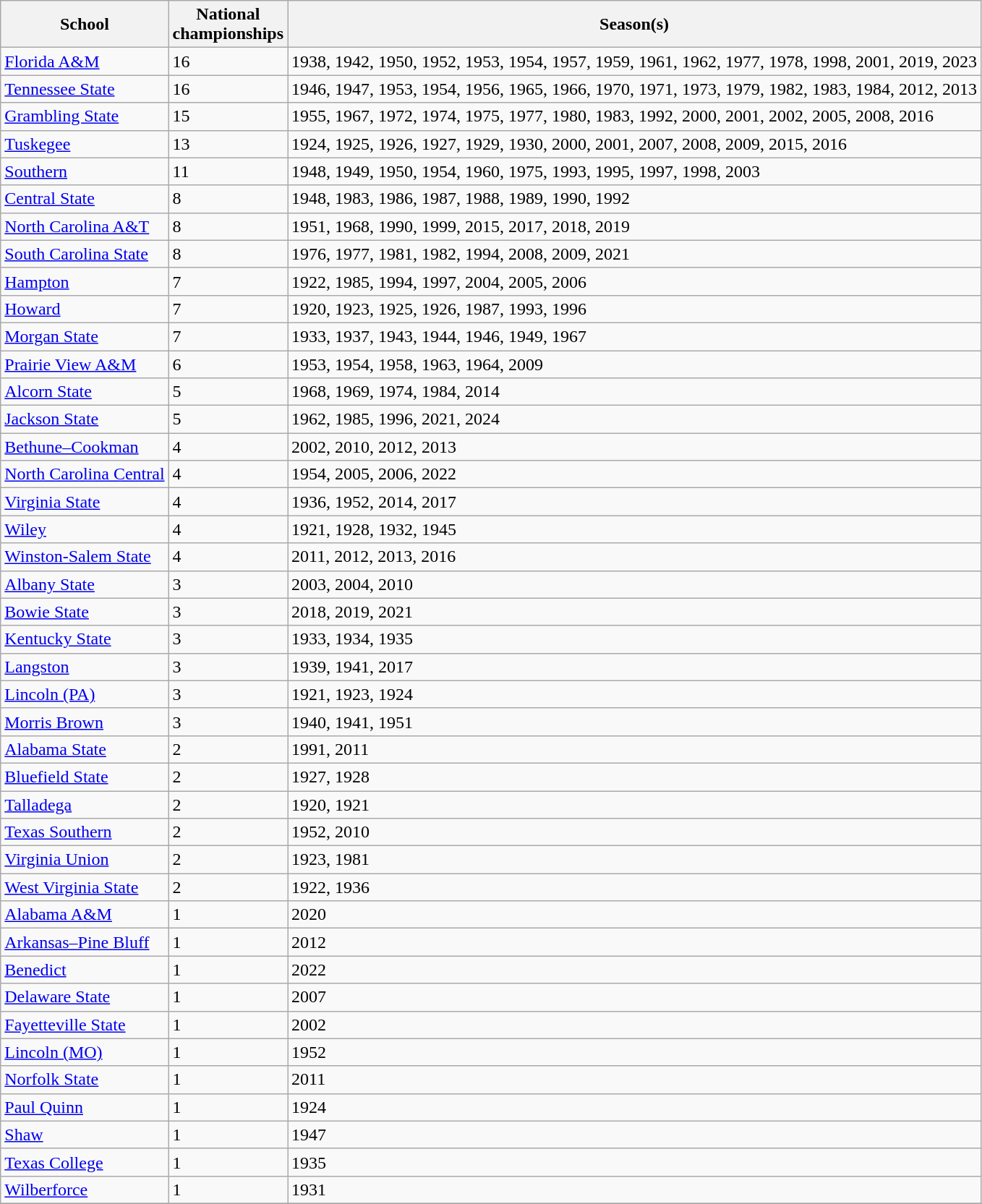<table class="wikitable sortable">
<tr>
<th>School</th>
<th>National <br> championships</th>
<th class=unsortable>Season(s)</th>
</tr>
<tr>
<td><a href='#'>Florida A&M</a></td>
<td>16</td>
<td>1938, 1942, 1950, 1952, 1953, 1954, 1957, 1959, 1961, 1962, 1977, 1978, 1998, 2001, 2019, 2023</td>
</tr>
<tr>
<td><a href='#'>Tennessee State</a></td>
<td>16</td>
<td>1946, 1947, 1953, 1954, 1956, 1965, 1966, 1970, 1971, 1973, 1979, 1982, 1983, 1984, 2012, 2013</td>
</tr>
<tr>
<td><a href='#'>Grambling State</a></td>
<td>15</td>
<td>1955, 1967, 1972, 1974, 1975, 1977, 1980, 1983, 1992, 2000, 2001, 2002, 2005, 2008, 2016</td>
</tr>
<tr>
<td><a href='#'>Tuskegee</a></td>
<td>13</td>
<td>1924, 1925, 1926, 1927, 1929, 1930, 2000, 2001, 2007, 2008, 2009, 2015, 2016</td>
</tr>
<tr>
<td><a href='#'>Southern</a></td>
<td>11</td>
<td>1948, 1949, 1950, 1954, 1960, 1975, 1993, 1995, 1997, 1998, 2003</td>
</tr>
<tr>
<td><a href='#'>Central State</a></td>
<td>8</td>
<td>1948, 1983, 1986, 1987, 1988, 1989, 1990, 1992</td>
</tr>
<tr>
<td><a href='#'>North Carolina A&T</a></td>
<td>8</td>
<td>1951, 1968, 1990, 1999, 2015, 2017, 2018, 2019</td>
</tr>
<tr>
<td><a href='#'>South Carolina State</a></td>
<td>8</td>
<td>1976, 1977, 1981, 1982, 1994, 2008, 2009, 2021</td>
</tr>
<tr>
<td><a href='#'>Hampton</a></td>
<td>7</td>
<td>1922, 1985, 1994, 1997, 2004, 2005, 2006</td>
</tr>
<tr>
<td><a href='#'>Howard</a></td>
<td>7</td>
<td>1920, 1923, 1925, 1926, 1987, 1993, 1996</td>
</tr>
<tr>
<td><a href='#'>Morgan State</a></td>
<td>7</td>
<td>1933, 1937, 1943, 1944, 1946, 1949, 1967</td>
</tr>
<tr>
<td><a href='#'>Prairie View A&M</a></td>
<td>6</td>
<td>1953, 1954, 1958, 1963, 1964, 2009</td>
</tr>
<tr>
<td><a href='#'>Alcorn State</a></td>
<td>5</td>
<td>1968, 1969, 1974, 1984, 2014</td>
</tr>
<tr>
<td><a href='#'>Jackson State</a></td>
<td>5</td>
<td>1962, 1985, 1996, 2021, 2024</td>
</tr>
<tr>
<td><a href='#'>Bethune–Cookman</a></td>
<td>4</td>
<td>2002, 2010, 2012, 2013</td>
</tr>
<tr>
<td><a href='#'>North Carolina Central</a></td>
<td>4</td>
<td>1954, 2005, 2006, 2022</td>
</tr>
<tr>
<td><a href='#'>Virginia State</a></td>
<td>4</td>
<td>1936, 1952, 2014, 2017</td>
</tr>
<tr>
<td><a href='#'>Wiley</a></td>
<td>4</td>
<td>1921, 1928, 1932, 1945</td>
</tr>
<tr>
<td><a href='#'>Winston-Salem State</a></td>
<td>4</td>
<td>2011, 2012, 2013, 2016</td>
</tr>
<tr>
<td><a href='#'>Albany State</a></td>
<td>3</td>
<td>2003, 2004, 2010</td>
</tr>
<tr>
<td><a href='#'>Bowie State</a></td>
<td>3</td>
<td>2018, 2019, 2021</td>
</tr>
<tr>
<td><a href='#'>Kentucky State</a></td>
<td>3</td>
<td>1933, 1934, 1935</td>
</tr>
<tr>
<td><a href='#'>Langston</a></td>
<td>3</td>
<td>1939, 1941, 2017</td>
</tr>
<tr>
<td><a href='#'>Lincoln (PA)</a></td>
<td>3</td>
<td>1921, 1923, 1924</td>
</tr>
<tr>
<td><a href='#'>Morris Brown</a></td>
<td>3</td>
<td>1940, 1941, 1951</td>
</tr>
<tr>
<td><a href='#'>Alabama State</a></td>
<td>2</td>
<td>1991, 2011</td>
</tr>
<tr>
<td><a href='#'>Bluefield State</a></td>
<td>2</td>
<td>1927, 1928</td>
</tr>
<tr>
<td><a href='#'>Talladega</a></td>
<td>2</td>
<td>1920, 1921</td>
</tr>
<tr>
<td><a href='#'>Texas Southern</a></td>
<td>2</td>
<td>1952, 2010</td>
</tr>
<tr>
<td><a href='#'>Virginia Union</a></td>
<td>2</td>
<td>1923, 1981</td>
</tr>
<tr>
<td><a href='#'>West Virginia State</a></td>
<td>2</td>
<td>1922, 1936</td>
</tr>
<tr>
<td><a href='#'>Alabama A&M</a></td>
<td>1</td>
<td>2020</td>
</tr>
<tr>
<td><a href='#'>Arkansas–Pine Bluff</a></td>
<td>1</td>
<td>2012</td>
</tr>
<tr>
<td><a href='#'>Benedict</a></td>
<td>1</td>
<td>2022</td>
</tr>
<tr>
<td><a href='#'>Delaware State</a></td>
<td>1</td>
<td>2007</td>
</tr>
<tr>
<td><a href='#'>Fayetteville State</a></td>
<td>1</td>
<td>2002</td>
</tr>
<tr>
<td><a href='#'>Lincoln (MO)</a></td>
<td>1</td>
<td>1952</td>
</tr>
<tr>
<td><a href='#'>Norfolk State</a></td>
<td>1</td>
<td>2011</td>
</tr>
<tr>
<td><a href='#'>Paul Quinn</a></td>
<td>1</td>
<td>1924</td>
</tr>
<tr>
<td><a href='#'>Shaw</a></td>
<td>1</td>
<td>1947</td>
</tr>
<tr>
<td><a href='#'>Texas College</a></td>
<td>1</td>
<td>1935</td>
</tr>
<tr>
<td><a href='#'>Wilberforce</a></td>
<td>1</td>
<td>1931</td>
</tr>
<tr>
</tr>
</table>
